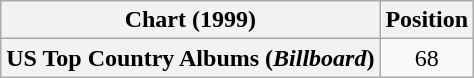<table class="wikitable plainrowheaders" style="text-align:center">
<tr>
<th scope="col">Chart (1999)</th>
<th scope="col">Position</th>
</tr>
<tr>
<th scope="row">US Top Country Albums (<em>Billboard</em>)</th>
<td>68</td>
</tr>
</table>
